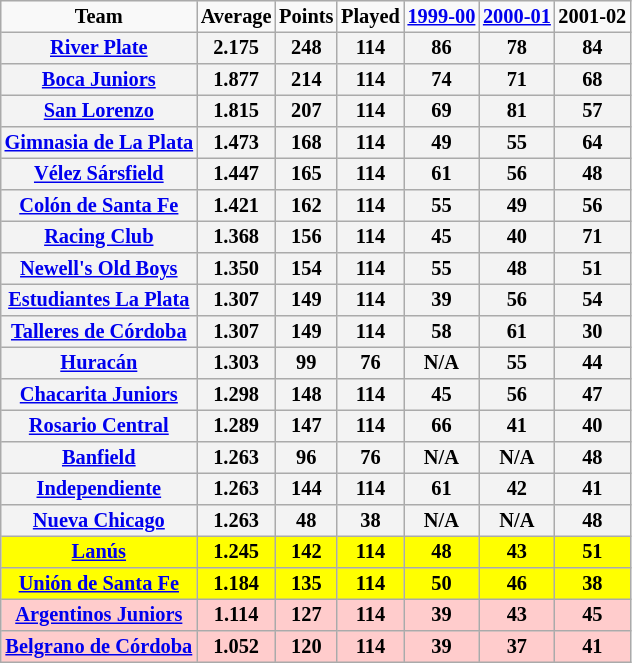<table border="2" cellpadding="2" cellspacing="0" style="margin: 0; background: #f9f9f9; border: 1px #aaa solid; border-collapse: collapse; font-size: 85%;">
<tr>
<th>Team</th>
<th>Average</th>
<th>Points</th>
<th>Played</th>
<th><a href='#'>1999-00</a></th>
<th><a href='#'>2000-01</a></th>
<th>2001-02</th>
</tr>
<tr>
<th bgcolor="F3F3F3"><a href='#'>River Plate</a></th>
<th bgcolor="F3F3F3">2.175</th>
<th bgcolor="F3F3F3">248</th>
<th bgcolor="F3F3F3">114</th>
<th bgcolor="F3F3F3">86</th>
<th bgcolor="F3F3F3">78</th>
<th bgcolor="F3F3F3">84</th>
</tr>
<tr>
<th bgcolor="F3F3F3"><a href='#'>Boca Juniors</a></th>
<th bgcolor="F3F3F3">1.877</th>
<th bgcolor="F3F3F3">214</th>
<th bgcolor="F3F3F3">114</th>
<th bgcolor="F3F3F3">74</th>
<th bgcolor="F3F3F3">71</th>
<th bgcolor="F3F3F3">68</th>
</tr>
<tr>
<th bgcolor="F3F3F3"><a href='#'>San Lorenzo</a></th>
<th bgcolor="F3F3F3">1.815</th>
<th bgcolor="F3F3F3">207</th>
<th bgcolor="F3F3F3">114</th>
<th bgcolor="F3F3F3">69</th>
<th bgcolor="F3F3F3">81</th>
<th bgcolor="F3F3F3">57</th>
</tr>
<tr>
<th bgcolor="F3F3F3"><a href='#'>Gimnasia de La Plata</a></th>
<th bgcolor="F3F3F3">1.473</th>
<th bgcolor="F3F3F3">168</th>
<th bgcolor="F3F3F3">114</th>
<th bgcolor="F3F3F3">49</th>
<th bgcolor="F3F3F3">55</th>
<th bgcolor="F3F3F3">64</th>
</tr>
<tr>
<th bgcolor="F3F3F3"><a href='#'>Vélez Sársfield</a></th>
<th bgcolor="F3F3F3">1.447</th>
<th bgcolor="F3F3F3">165</th>
<th bgcolor="F3F3F3">114</th>
<th bgcolor="F3F3F3">61</th>
<th bgcolor="F3F3F3">56</th>
<th bgcolor="F3F3F3">48</th>
</tr>
<tr>
<th bgcolor="F3F3F3"><a href='#'>Colón de Santa Fe</a></th>
<th bgcolor="F3F3F3">1.421</th>
<th bgcolor="F3F3F3">162</th>
<th bgcolor="F3F3F3">114</th>
<th bgcolor="F3F3F3">55</th>
<th bgcolor="F3F3F3">49</th>
<th bgcolor="F3F3F3">56</th>
</tr>
<tr>
<th bgcolor="F3F3F3"><a href='#'>Racing Club</a></th>
<th bgcolor="F3F3F3">1.368</th>
<th bgcolor="F3F3F3">156</th>
<th bgcolor="F3F3F3">114</th>
<th bgcolor="F3F3F3">45</th>
<th bgcolor="F3F3F3">40</th>
<th bgcolor="F3F3F3">71</th>
</tr>
<tr>
<th bgcolor="F3F3F3"><a href='#'>Newell's Old Boys</a></th>
<th bgcolor="F3F3F3">1.350</th>
<th bgcolor="F3F3F3">154</th>
<th bgcolor="F3F3F3">114</th>
<th bgcolor="F3F3F3">55</th>
<th bgcolor="F3F3F3">48</th>
<th bgcolor="F3F3F3">51</th>
</tr>
<tr>
<th bgcolor="F3F3F3"><a href='#'>Estudiantes La Plata</a></th>
<th bgcolor="F3F3F3">1.307</th>
<th bgcolor="F3F3F3">149</th>
<th bgcolor="F3F3F3">114</th>
<th bgcolor="F3F3F3">39</th>
<th bgcolor="F3F3F3">56</th>
<th bgcolor="F3F3F3">54</th>
</tr>
<tr>
<th bgcolor="F3F3F3"><a href='#'>Talleres de Córdoba</a></th>
<th bgcolor="F3F3F3">1.307</th>
<th bgcolor="F3F3F3">149</th>
<th bgcolor="F3F3F3">114</th>
<th bgcolor="F3F3F3">58</th>
<th bgcolor="F3F3F3">61</th>
<th bgcolor="F3F3F3">30</th>
</tr>
<tr>
<th bgcolor="F3F3F3"><a href='#'>Huracán</a></th>
<th bgcolor="F3F3F3">1.303</th>
<th bgcolor="F3F3F3">99</th>
<th bgcolor="F3F3F3">76</th>
<th bgcolor="F3F3F3">N/A</th>
<th bgcolor="F3F3F3">55</th>
<th bgcolor="F3F3F3">44</th>
</tr>
<tr>
<th bgcolor="F3F3F3"><a href='#'>Chacarita Juniors</a></th>
<th bgcolor="F3F3F3">1.298</th>
<th bgcolor="F3F3F3">148</th>
<th bgcolor="F3F3F3">114</th>
<th bgcolor="F3F3F3">45</th>
<th bgcolor="F3F3F3">56</th>
<th bgcolor="F3F3F3">47</th>
</tr>
<tr>
<th bgcolor="F3F3F3"><a href='#'>Rosario Central</a></th>
<th bgcolor="F3F3F3">1.289</th>
<th bgcolor="F3F3F3">147</th>
<th bgcolor="F3F3F3">114</th>
<th bgcolor="F3F3F3">66</th>
<th bgcolor="F3F3F3">41</th>
<th bgcolor="F3F3F3">40</th>
</tr>
<tr>
<th bgcolor="F3F3F3"><a href='#'>Banfield</a></th>
<th bgcolor="F3F3F3">1.263</th>
<th bgcolor="F3F3F3">96</th>
<th bgcolor="F3F3F3">76</th>
<th bgcolor="F3F3F3">N/A</th>
<th bgcolor="F3F3F3">N/A</th>
<th bgcolor="F3F3F3">48</th>
</tr>
<tr>
<th bgcolor="F3F3F3"><a href='#'>Independiente</a></th>
<th bgcolor="F3F3F3">1.263</th>
<th bgcolor="F3F3F3">144</th>
<th bgcolor="F3F3F3">114</th>
<th bgcolor="F3F3F3">61</th>
<th bgcolor="F3F3F3">42</th>
<th bgcolor="F3F3F3">41</th>
</tr>
<tr>
<th bgcolor="F3F3F3"><a href='#'>Nueva Chicago</a></th>
<th bgcolor="F3F3F3">1.263</th>
<th bgcolor="F3F3F3">48</th>
<th bgcolor="F3F3F3">38</th>
<th bgcolor="F3F3F3">N/A</th>
<th bgcolor="F3F3F3">N/A</th>
<th bgcolor="F3F3F3">48</th>
</tr>
<tr>
<th bgcolor="YELLOW"><a href='#'>Lanús</a></th>
<th bgcolor="YELLOW">1.245</th>
<th bgcolor="YELLOW">142</th>
<th bgcolor="YELLOW">114</th>
<th bgcolor="YELLOW">48</th>
<th bgcolor="YELLOW">43</th>
<th bgcolor="YELLOW">51</th>
</tr>
<tr>
<th bgcolor="YELLOW"><a href='#'>Unión de Santa Fe</a></th>
<th bgcolor="YELLOW">1.184</th>
<th bgcolor="YELLOW">135</th>
<th bgcolor="YELLOW">114</th>
<th bgcolor="YELLOW">50</th>
<th bgcolor="YELLOW">46</th>
<th bgcolor="YELLOW">38</th>
</tr>
<tr>
<th bgcolor="FFCCCC"><a href='#'>Argentinos Juniors</a></th>
<th bgcolor="FFCCCC">1.114</th>
<th bgcolor="FFCCCC">127</th>
<th bgcolor="FFCCCC">114</th>
<th bgcolor="FFCCCC">39</th>
<th bgcolor="FFCCCC">43</th>
<th bgcolor="FFCCCC">45</th>
</tr>
<tr>
<th bgcolor="FFCCCC"><a href='#'>Belgrano de Córdoba</a></th>
<th bgcolor="FFCCCC">1.052</th>
<th bgcolor="FFCCCC">120</th>
<th bgcolor="FFCCCC">114</th>
<th bgcolor="FFCCCC">39</th>
<th bgcolor="FFCCCC">37</th>
<th bgcolor="FFCCCC">41</th>
</tr>
</table>
